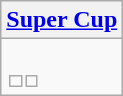<table class="wikitable">
<tr>
<th><a href='#'>Super Cup</a></th>
</tr>
<tr>
<td><br><table>
<tr>
<td></td>
<td></td>
</tr>
</table>
</td>
</tr>
</table>
